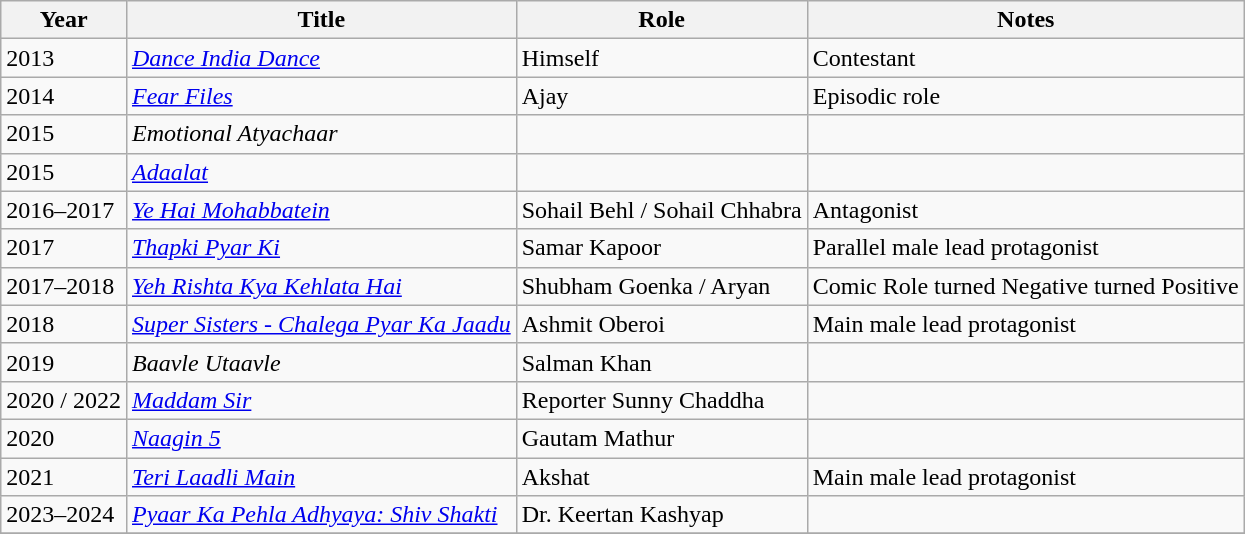<table class="wikitable">
<tr>
<th>Year</th>
<th>Title</th>
<th>Role</th>
<th>Notes</th>
</tr>
<tr>
<td>2013</td>
<td><em><a href='#'>Dance India Dance</a></em></td>
<td>Himself</td>
<td>Contestant</td>
</tr>
<tr>
<td>2014</td>
<td><em><a href='#'>Fear Files</a></em></td>
<td>Ajay</td>
<td>Episodic role</td>
</tr>
<tr>
<td>2015</td>
<td><em>Emotional Atyachaar</em></td>
<td></td>
<td></td>
</tr>
<tr>
<td>2015</td>
<td><em><a href='#'>Adaalat</a></em></td>
<td></td>
<td></td>
</tr>
<tr>
<td>2016–2017</td>
<td><em><a href='#'>Ye Hai Mohabbatein</a></em></td>
<td>Sohail Behl / Sohail Chhabra</td>
<td>Antagonist</td>
</tr>
<tr>
<td>2017</td>
<td><em><a href='#'>Thapki Pyar Ki</a></em></td>
<td>Samar Kapoor</td>
<td>Parallel male lead protagonist</td>
</tr>
<tr>
<td>2017–2018</td>
<td><em><a href='#'>Yeh Rishta Kya Kehlata Hai</a></em></td>
<td>Shubham Goenka / Aryan</td>
<td>Comic Role turned Negative turned Positive</td>
</tr>
<tr>
<td>2018</td>
<td><em><a href='#'>Super Sisters - Chalega Pyar Ka Jaadu</a></em></td>
<td>Ashmit Oberoi</td>
<td>Main male lead protagonist</td>
</tr>
<tr>
<td>2019</td>
<td><em>Baavle Utaavle</em></td>
<td>Salman Khan</td>
<td></td>
</tr>
<tr>
<td>2020 / 2022</td>
<td><em><a href='#'>Maddam Sir</a></em></td>
<td>Reporter Sunny Chaddha</td>
<td></td>
</tr>
<tr>
<td>2020</td>
<td><em><a href='#'>Naagin 5</a></em></td>
<td>Gautam Mathur</td>
<td></td>
</tr>
<tr>
<td>2021</td>
<td><em><a href='#'>Teri Laadli Main</a></em></td>
<td>Akshat</td>
<td>Main male lead protagonist</td>
</tr>
<tr>
<td>2023–2024</td>
<td><em><a href='#'>Pyaar Ka Pehla Adhyaya: Shiv Shakti</a></em></td>
<td>Dr. Keertan Kashyap</td>
<td></td>
</tr>
<tr>
</tr>
</table>
